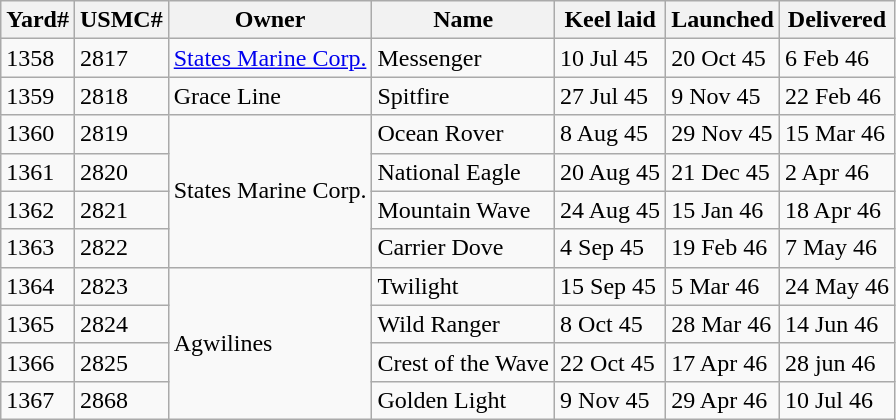<table class=wikitable>
<tr>
<th>Yard#</th>
<th>USMC#</th>
<th>Owner</th>
<th>Name</th>
<th>Keel laid</th>
<th>Launched</th>
<th>Delivered</th>
</tr>
<tr>
<td>1358</td>
<td>2817</td>
<td><a href='#'>States Marine Corp.</a></td>
<td>Messenger</td>
<td>10 Jul 45</td>
<td>20 Oct 45</td>
<td>6 Feb 46</td>
</tr>
<tr>
<td>1359</td>
<td>2818</td>
<td>Grace Line</td>
<td>Spitfire</td>
<td>27 Jul 45</td>
<td>9 Nov 45</td>
<td>22 Feb 46</td>
</tr>
<tr>
<td>1360</td>
<td>2819</td>
<td rowspan=4>States Marine Corp.</td>
<td>Ocean Rover</td>
<td>8 Aug 45</td>
<td>29 Nov 45</td>
<td>15 Mar 46</td>
</tr>
<tr>
<td>1361</td>
<td>2820</td>
<td>National Eagle</td>
<td>20 Aug 45</td>
<td>21 Dec 45</td>
<td>2 Apr 46</td>
</tr>
<tr>
<td>1362</td>
<td>2821</td>
<td>Mountain Wave</td>
<td>24 Aug 45</td>
<td>15 Jan 46</td>
<td>18 Apr 46</td>
</tr>
<tr>
<td>1363</td>
<td>2822</td>
<td>Carrier Dove</td>
<td>4 Sep 45</td>
<td>19 Feb 46</td>
<td>7 May 46</td>
</tr>
<tr>
<td>1364</td>
<td>2823</td>
<td rowspan=4>Agwilines</td>
<td>Twilight</td>
<td>15 Sep 45</td>
<td>5 Mar 46</td>
<td>24 May 46</td>
</tr>
<tr>
<td>1365</td>
<td>2824</td>
<td>Wild Ranger</td>
<td>8 Oct 45</td>
<td>28 Mar 46</td>
<td>14 Jun 46</td>
</tr>
<tr>
<td>1366</td>
<td>2825</td>
<td>Crest of the Wave</td>
<td>22 Oct 45</td>
<td>17 Apr 46</td>
<td>28 jun 46</td>
</tr>
<tr>
<td>1367</td>
<td>2868</td>
<td>Golden Light</td>
<td>9 Nov 45</td>
<td>29 Apr 46</td>
<td>10 Jul 46</td>
</tr>
</table>
